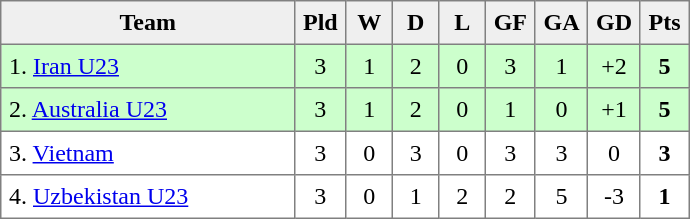<table style=border-collapse:collapse border=1 cellspacing=0 cellpadding=5>
<tr align=center bgcolor=#efefef>
<th width=185>Team</th>
<th width=20>Pld</th>
<th width=20>W</th>
<th width=20>D</th>
<th width=20>L</th>
<th width=20>GF</th>
<th width=20>GA</th>
<th width=20>GD</th>
<th width=20>Pts</th>
</tr>
<tr align=center bgcolor=ccffcc>
<td align=left>1.  <a href='#'>Iran U23</a></td>
<td>3</td>
<td>1</td>
<td>2</td>
<td>0</td>
<td>3</td>
<td>1</td>
<td>+2</td>
<td><strong>5</strong></td>
</tr>
<tr align=center bgcolor=ccffcc>
<td align=left>2.  <a href='#'>Australia U23</a></td>
<td>3</td>
<td>1</td>
<td>2</td>
<td>0</td>
<td>1</td>
<td>0</td>
<td>+1</td>
<td><strong>5</strong></td>
</tr>
<tr align=center>
<td align=left>3.  <a href='#'>Vietnam</a></td>
<td>3</td>
<td>0</td>
<td>3</td>
<td>0</td>
<td>3</td>
<td>3</td>
<td>0</td>
<td><strong>3</strong></td>
</tr>
<tr align=center>
<td align=left>4.  <a href='#'>Uzbekistan U23</a></td>
<td>3</td>
<td>0</td>
<td>1</td>
<td>2</td>
<td>2</td>
<td>5</td>
<td>-3</td>
<td><strong>1</strong></td>
</tr>
</table>
